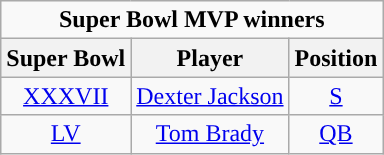<table class="wikitable" style="text-align:center">
<tr>
<td colspan="3"><strong>Super Bowl MVP winners</strong></td>
</tr>
<tr>
<th>Super Bowl</th>
<th>Player</th>
<th>Position</th>
</tr>
<tr>
<td><a href='#'>XXXVII</a></td>
<td><a href='#'>Dexter Jackson</a></td>
<td><a href='#'>S</a></td>
</tr>
<tr>
<td><a href='#'>LV</a></td>
<td><a href='#'>Tom Brady</a></td>
<td><a href='#'>QB</a></td>
</tr>
</table>
